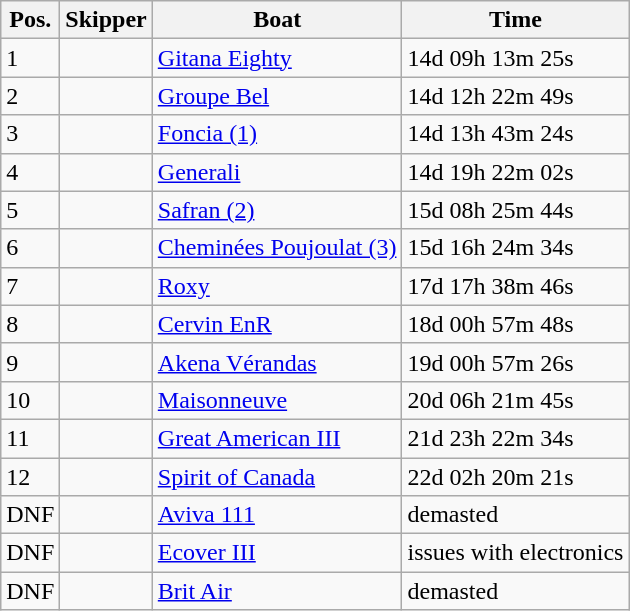<table class="wikitable">
<tr>
<th>Pos.</th>
<th>Skipper</th>
<th>Boat</th>
<th>Time</th>
</tr>
<tr>
<td>1</td>
<td></td>
<td><a href='#'>Gitana Eighty</a></td>
<td>14d 09h 13m 25s</td>
</tr>
<tr>
<td>2</td>
<td></td>
<td><a href='#'>Groupe Bel</a></td>
<td>14d 12h 22m 49s</td>
</tr>
<tr>
<td>3</td>
<td></td>
<td><a href='#'>Foncia (1)</a></td>
<td>14d 13h 43m 24s</td>
</tr>
<tr>
<td>4</td>
<td></td>
<td><a href='#'>Generali</a></td>
<td>14d 19h 22m 02s</td>
</tr>
<tr>
<td>5</td>
<td></td>
<td><a href='#'>Safran (2)</a></td>
<td>15d 08h 25m 44s</td>
</tr>
<tr>
<td>6</td>
<td></td>
<td><a href='#'>Cheminées Poujoulat (3)</a></td>
<td>15d 16h 24m 34s</td>
</tr>
<tr>
<td>7</td>
<td></td>
<td><a href='#'>Roxy</a></td>
<td>17d 17h 38m 46s</td>
</tr>
<tr>
<td>8</td>
<td></td>
<td><a href='#'>Cervin EnR</a></td>
<td>18d 00h 57m 48s</td>
</tr>
<tr>
<td>9</td>
<td></td>
<td><a href='#'>Akena Vérandas</a></td>
<td>19d 00h 57m 26s</td>
</tr>
<tr>
<td>10</td>
<td></td>
<td><a href='#'>Maisonneuve</a></td>
<td>20d 06h 21m 45s</td>
</tr>
<tr>
<td>11</td>
<td></td>
<td><a href='#'>Great American III</a></td>
<td>21d 23h 22m 34s</td>
</tr>
<tr>
<td>12</td>
<td></td>
<td><a href='#'>Spirit of Canada</a></td>
<td>22d 02h 20m 21s</td>
</tr>
<tr>
<td>DNF</td>
<td></td>
<td><a href='#'>Aviva 111</a></td>
<td>demasted</td>
</tr>
<tr>
<td>DNF</td>
<td></td>
<td><a href='#'>Ecover III</a></td>
<td>issues with electronics</td>
</tr>
<tr>
<td>DNF</td>
<td></td>
<td><a href='#'>Brit Air</a></td>
<td>demasted</td>
</tr>
</table>
